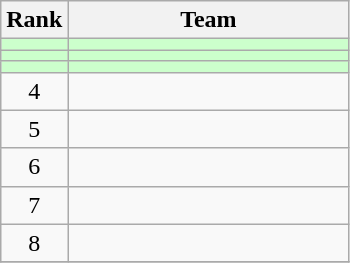<table class=wikitable style="text-align:center;">
<tr>
<th>Rank</th>
<th width=180>Team</th>
</tr>
<tr bgcolor=#CCFFCC>
<td></td>
<td align=left></td>
</tr>
<tr bgcolor=#CCFFCC>
<td></td>
<td align=left></td>
</tr>
<tr bgcolor=#CCFFCC>
<td></td>
<td align=left></td>
</tr>
<tr>
<td>4</td>
<td align=left></td>
</tr>
<tr>
<td>5</td>
<td align=left></td>
</tr>
<tr>
<td>6</td>
<td align=left></td>
</tr>
<tr>
<td>7</td>
<td align=left></td>
</tr>
<tr>
<td>8</td>
<td align=left></td>
</tr>
<tr>
</tr>
</table>
